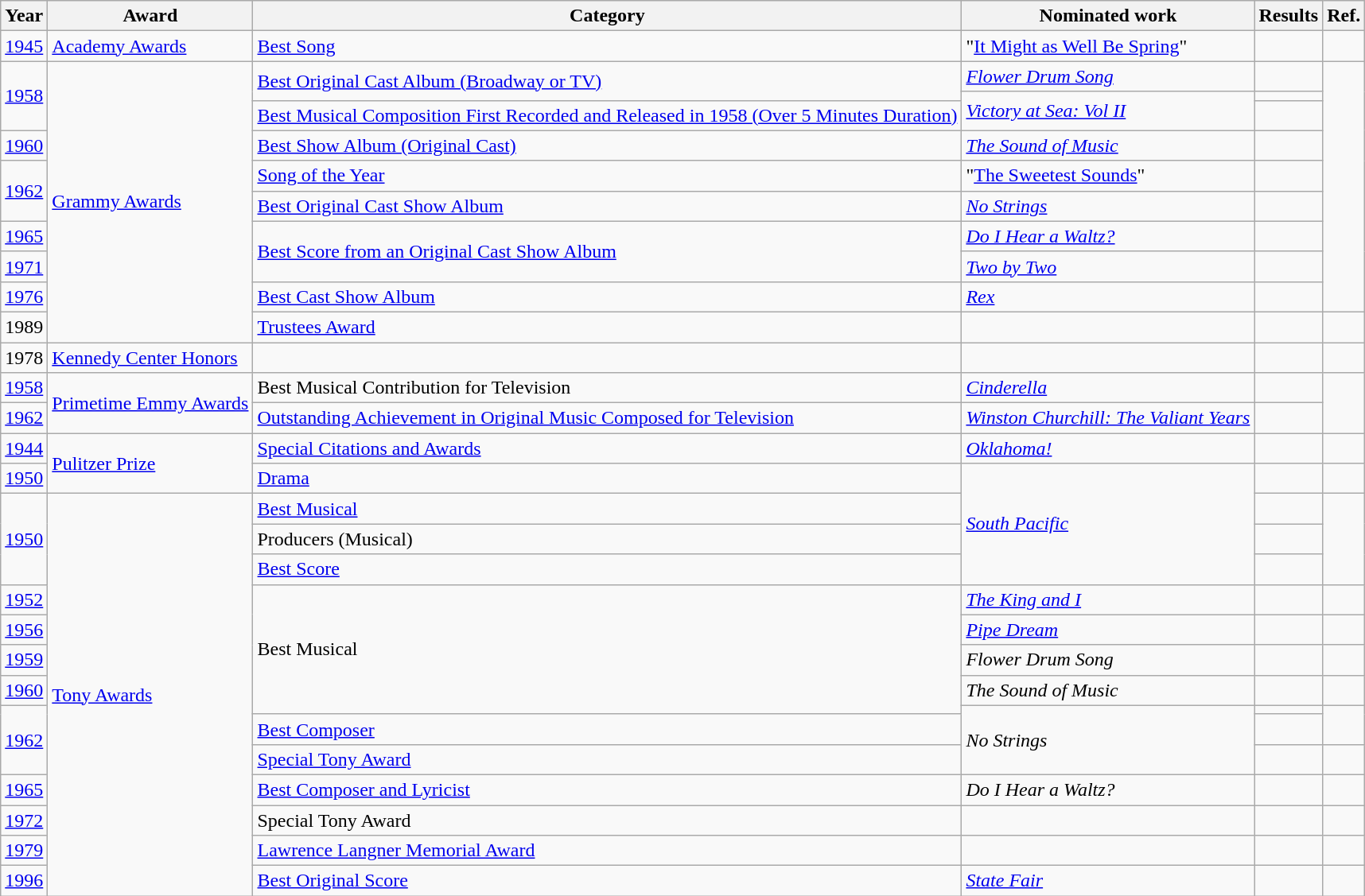<table class="wikitable">
<tr>
<th>Year</th>
<th>Award</th>
<th>Category</th>
<th>Nominated work</th>
<th>Results</th>
<th>Ref.</th>
</tr>
<tr>
<td><a href='#'>1945</a></td>
<td><a href='#'>Academy Awards</a></td>
<td><a href='#'>Best Song</a></td>
<td>"<a href='#'>It Might as Well Be Spring</a>" </td>
<td></td>
<td align="center"></td>
</tr>
<tr>
<td rowspan="3"><a href='#'>1958</a></td>
<td rowspan="10"><a href='#'>Grammy Awards</a></td>
<td rowspan="2"><a href='#'>Best Original Cast Album (Broadway or TV)</a></td>
<td><em><a href='#'>Flower Drum Song</a></em></td>
<td></td>
<td align="center" rowspan="9"></td>
</tr>
<tr>
<td rowspan="2"><em><a href='#'>Victory at Sea: Vol II</a></em></td>
<td></td>
</tr>
<tr>
<td><a href='#'>Best Musical Composition First Recorded and Released in 1958 (Over 5 Minutes Duration)</a></td>
<td></td>
</tr>
<tr>
<td><a href='#'>1960</a></td>
<td><a href='#'>Best Show Album (Original Cast)</a></td>
<td><em><a href='#'>The Sound of Music</a></em></td>
<td></td>
</tr>
<tr>
<td rowspan="2"><a href='#'>1962</a></td>
<td><a href='#'>Song of the Year</a></td>
<td>"<a href='#'>The Sweetest Sounds</a>"</td>
<td></td>
</tr>
<tr>
<td><a href='#'>Best Original Cast Show Album</a></td>
<td><em><a href='#'>No Strings</a></em></td>
<td></td>
</tr>
<tr>
<td><a href='#'>1965</a></td>
<td rowspan="2"><a href='#'>Best Score from an Original Cast Show Album</a></td>
<td><em><a href='#'>Do I Hear a Waltz?</a></em></td>
<td></td>
</tr>
<tr>
<td><a href='#'>1971</a></td>
<td><em><a href='#'>Two by Two</a></em></td>
<td></td>
</tr>
<tr>
<td><a href='#'>1976</a></td>
<td><a href='#'>Best Cast Show Album</a></td>
<td><em><a href='#'>Rex</a></em></td>
<td></td>
</tr>
<tr>
<td>1989</td>
<td><a href='#'>Trustees Award</a></td>
<td></td>
<td></td>
<td align="center"></td>
</tr>
<tr>
<td>1978</td>
<td><a href='#'>Kennedy Center Honors</a></td>
<td></td>
<td></td>
<td></td>
<td align="center"></td>
</tr>
<tr>
<td><a href='#'>1958</a></td>
<td rowspan="2"><a href='#'>Primetime Emmy Awards</a></td>
<td>Best Musical Contribution for Television</td>
<td><em><a href='#'>Cinderella</a></em></td>
<td></td>
<td align="center" rowspan="2"></td>
</tr>
<tr>
<td><a href='#'>1962</a></td>
<td><a href='#'>Outstanding Achievement in Original Music Composed for Television</a></td>
<td><em><a href='#'>Winston Churchill: The Valiant Years</a></em></td>
<td></td>
</tr>
<tr>
<td><a href='#'>1944</a></td>
<td rowspan="2"><a href='#'>Pulitzer Prize</a></td>
<td><a href='#'>Special Citations and Awards</a></td>
<td><em><a href='#'>Oklahoma!</a></em></td>
<td></td>
<td align="center"></td>
</tr>
<tr>
<td><a href='#'>1950</a></td>
<td><a href='#'>Drama</a></td>
<td rowspan="4"><em><a href='#'>South Pacific</a></em></td>
<td></td>
<td align="center"></td>
</tr>
<tr>
<td rowspan="3"><a href='#'>1950</a></td>
<td rowspan="14"><a href='#'>Tony Awards</a></td>
<td><a href='#'>Best Musical</a></td>
<td></td>
<td align="center" rowspan="3"></td>
</tr>
<tr>
<td>Producers (Musical)</td>
<td></td>
</tr>
<tr>
<td><a href='#'>Best Score</a></td>
<td></td>
</tr>
<tr>
<td><a href='#'>1952</a></td>
<td rowspan="5">Best Musical</td>
<td><em><a href='#'>The King and I</a></em></td>
<td></td>
<td align="center"></td>
</tr>
<tr>
<td><a href='#'>1956</a></td>
<td><em><a href='#'>Pipe Dream</a></em></td>
<td></td>
<td align="center"></td>
</tr>
<tr>
<td><a href='#'>1959</a></td>
<td><em>Flower Drum Song</em></td>
<td></td>
<td align="center"></td>
</tr>
<tr>
<td><a href='#'>1960</a></td>
<td><em>The Sound of Music</em></td>
<td></td>
<td align="center"></td>
</tr>
<tr>
<td rowspan="3"><a href='#'>1962</a></td>
<td rowspan="3"><em>No Strings</em></td>
<td></td>
<td align="center" rowspan="2"></td>
</tr>
<tr>
<td><a href='#'>Best Composer</a></td>
<td></td>
</tr>
<tr>
<td><a href='#'>Special Tony Award</a></td>
<td></td>
<td align="center"></td>
</tr>
<tr>
<td><a href='#'>1965</a></td>
<td><a href='#'>Best Composer and Lyricist</a></td>
<td><em>Do I Hear a Waltz?</em></td>
<td></td>
<td align="center"></td>
</tr>
<tr>
<td><a href='#'>1972</a></td>
<td>Special Tony Award</td>
<td></td>
<td></td>
<td align="center"></td>
</tr>
<tr>
<td><a href='#'>1979</a></td>
<td><a href='#'>Lawrence Langner Memorial Award</a></td>
<td></td>
<td></td>
<td align="center"></td>
</tr>
<tr>
<td><a href='#'>1996</a></td>
<td><a href='#'>Best Original Score</a></td>
<td><em><a href='#'>State Fair</a></em></td>
<td></td>
<td align="center"></td>
</tr>
</table>
